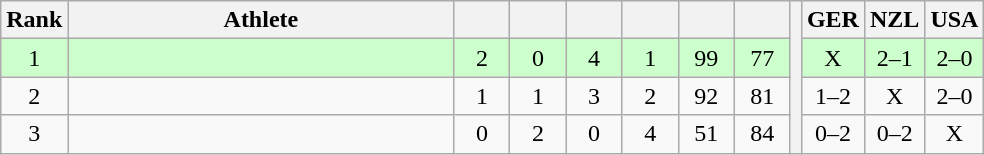<table class="wikitable" style="text-align:center">
<tr>
<th>Rank</th>
<th width=250>Athlete</th>
<th width=30></th>
<th width=30></th>
<th width=30></th>
<th width=30></th>
<th width=30></th>
<th width=30></th>
<th rowspan=4></th>
<th width=30>GER</th>
<th width=30>NZL</th>
<th width=30>USA</th>
</tr>
<tr style="background-color:#ccffcc;">
<td>1</td>
<td align=left></td>
<td>2</td>
<td>0</td>
<td>4</td>
<td>1</td>
<td>99</td>
<td>77</td>
<td>X</td>
<td>2–1</td>
<td>2–0</td>
</tr>
<tr>
<td>2</td>
<td align=left></td>
<td>1</td>
<td>1</td>
<td>3</td>
<td>2</td>
<td>92</td>
<td>81</td>
<td>1–2</td>
<td>X</td>
<td>2–0</td>
</tr>
<tr>
<td>3</td>
<td align=left></td>
<td>0</td>
<td>2</td>
<td>0</td>
<td>4</td>
<td>51</td>
<td>84</td>
<td>0–2</td>
<td>0–2</td>
<td>X</td>
</tr>
</table>
